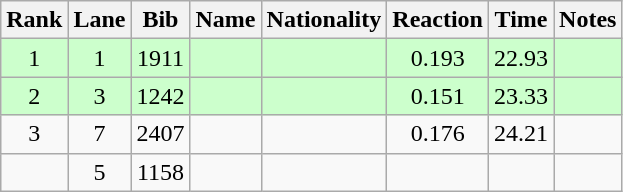<table class="wikitable sortable" style="text-align:center">
<tr>
<th>Rank</th>
<th>Lane</th>
<th>Bib</th>
<th>Name</th>
<th>Nationality</th>
<th>Reaction</th>
<th>Time</th>
<th>Notes</th>
</tr>
<tr bgcolor=ccffcc>
<td>1</td>
<td>1</td>
<td>1911</td>
<td align=left></td>
<td align=left></td>
<td>0.193</td>
<td>22.93</td>
<td><strong></strong></td>
</tr>
<tr bgcolor=ccffcc>
<td>2</td>
<td>3</td>
<td>1242</td>
<td align=left></td>
<td align=left></td>
<td>0.151</td>
<td>23.33</td>
<td><strong></strong></td>
</tr>
<tr>
<td>3</td>
<td>7</td>
<td>2407</td>
<td align=left></td>
<td align=left></td>
<td>0.176</td>
<td>24.21</td>
<td></td>
</tr>
<tr>
<td></td>
<td>5</td>
<td>1158</td>
<td align=left></td>
<td align=left></td>
<td></td>
<td></td>
<td><strong></strong></td>
</tr>
</table>
